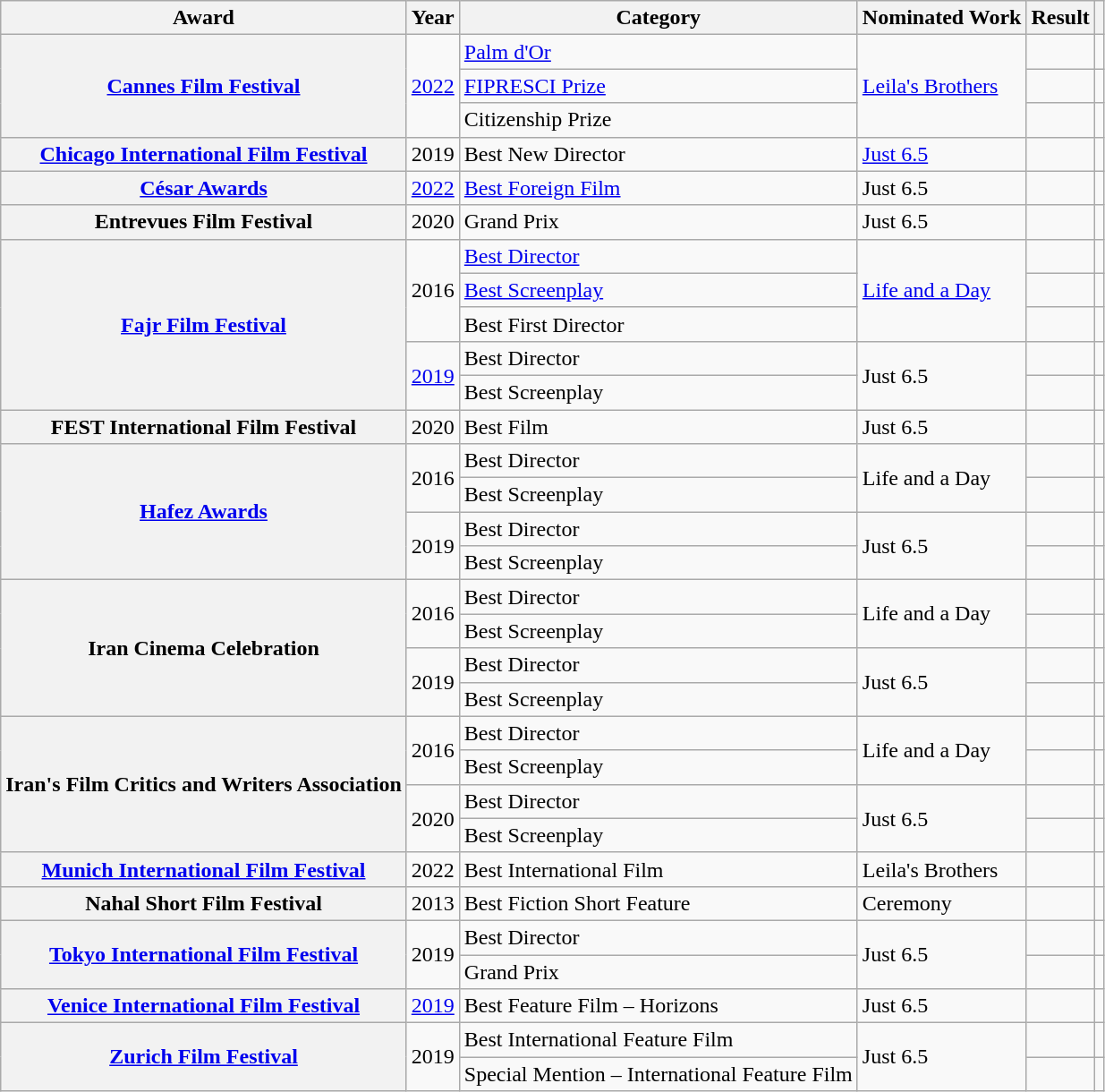<table class="wikitable sortable plainrowheaders">
<tr>
<th scope="col">Award</th>
<th scope="col">Year</th>
<th scope="col">Category</th>
<th scope="col">Nominated Work</th>
<th scope="col">Result</th>
<th scope="col" class="unsortable"></th>
</tr>
<tr>
<th scope="row" rowspan="3"><a href='#'>Cannes Film Festival</a></th>
<td scope="row" rowspan="3"><a href='#'>2022</a></td>
<td><a href='#'>Palm d'Or</a></td>
<td rowspan="3"><a href='#'>Leila's Brothers</a></td>
<td></td>
<td></td>
</tr>
<tr>
<td><a href='#'>FIPRESCI Prize</a></td>
<td></td>
<td></td>
</tr>
<tr>
<td>Citizenship Prize</td>
<td></td>
<td></td>
</tr>
<tr>
<th scope="row"><a href='#'>Chicago International Film Festival</a></th>
<td>2019</td>
<td>Best New Director</td>
<td><a href='#'>Just 6.5</a></td>
<td></td>
<td></td>
</tr>
<tr>
<th scope="row"><a href='#'>César Awards</a></th>
<td><a href='#'>2022</a></td>
<td><a href='#'>Best Foreign Film</a></td>
<td>Just 6.5</td>
<td></td>
<td></td>
</tr>
<tr>
<th scope="row">Entrevues Film Festival</th>
<td>2020</td>
<td>Grand Prix</td>
<td>Just 6.5</td>
<td></td>
<td></td>
</tr>
<tr>
<th scope="row" rowspan="5"><a href='#'>Fajr Film Festival</a></th>
<td rowspan="3">2016</td>
<td><a href='#'>Best Director</a></td>
<td rowspan="3"><a href='#'>Life and a Day</a></td>
<td></td>
<td></td>
</tr>
<tr>
<td><a href='#'>Best Screenplay</a></td>
<td></td>
<td></td>
</tr>
<tr>
<td>Best First Director</td>
<td></td>
<td></td>
</tr>
<tr>
<td rowspan="2"><a href='#'>2019</a></td>
<td>Best Director</td>
<td rowspan="2">Just 6.5</td>
<td></td>
<td></td>
</tr>
<tr>
<td>Best Screenplay</td>
<td></td>
<td></td>
</tr>
<tr>
<th scope="row">FEST International Film Festival</th>
<td>2020</td>
<td>Best Film</td>
<td>Just 6.5</td>
<td></td>
<td></td>
</tr>
<tr>
<th scope="row" rowspan="4"><a href='#'>Hafez Awards</a></th>
<td rowspan="2">2016</td>
<td>Best Director</td>
<td rowspan="2">Life and a Day</td>
<td></td>
<td></td>
</tr>
<tr>
<td>Best Screenplay</td>
<td></td>
<td></td>
</tr>
<tr>
<td rowspan="2">2019</td>
<td>Best Director</td>
<td rowspan="2">Just 6.5</td>
<td></td>
<td></td>
</tr>
<tr>
<td>Best Screenplay</td>
<td></td>
<td></td>
</tr>
<tr>
<th scope="row" rowspan="4">Iran Cinema Celebration</th>
<td rowspan="2">2016</td>
<td>Best Director</td>
<td rowspan="2">Life and a Day</td>
<td></td>
<td></td>
</tr>
<tr>
<td>Best Screenplay</td>
<td></td>
<td></td>
</tr>
<tr>
<td rowspan="2">2019</td>
<td>Best Director</td>
<td rowspan="2">Just 6.5</td>
<td></td>
<td></td>
</tr>
<tr>
<td>Best Screenplay</td>
<td></td>
<td></td>
</tr>
<tr>
<th scope="row" rowspan="4">Iran's Film Critics and Writers Association</th>
<td rowspan="2">2016</td>
<td>Best Director</td>
<td rowspan="2">Life and a Day</td>
<td></td>
<td></td>
</tr>
<tr>
<td>Best Screenplay</td>
<td></td>
<td></td>
</tr>
<tr>
<td rowspan="2">2020</td>
<td>Best Director</td>
<td rowspan="2">Just 6.5</td>
<td></td>
<td></td>
</tr>
<tr>
<td>Best Screenplay</td>
<td></td>
<td></td>
</tr>
<tr>
<th scope="row"><a href='#'>Munich International Film Festival</a></th>
<td>2022</td>
<td>Best International Film</td>
<td>Leila's Brothers</td>
<td></td>
<td></td>
</tr>
<tr>
<th scope="row">Nahal Short Film Festival</th>
<td>2013</td>
<td>Best Fiction Short Feature</td>
<td>Ceremony</td>
<td></td>
<td></td>
</tr>
<tr>
<th scope="row" rowspan="2"><a href='#'>Tokyo International Film Festival</a></th>
<td rowspan="2">2019</td>
<td>Best Director</td>
<td rowspan="2">Just 6.5</td>
<td></td>
<td></td>
</tr>
<tr>
<td>Grand Prix</td>
<td></td>
<td></td>
</tr>
<tr>
<th scope="row"><a href='#'>Venice International Film Festival</a></th>
<td><a href='#'>2019</a></td>
<td>Best Feature Film – Horizons</td>
<td>Just 6.5</td>
<td></td>
<td></td>
</tr>
<tr>
<th scope="row" rowspan="2"><a href='#'>Zurich Film Festival</a></th>
<td rowspan="2">2019</td>
<td>Best International Feature Film</td>
<td rowspan="2">Just 6.5</td>
<td></td>
<td></td>
</tr>
<tr>
<td>Special Mention – International Feature Film</td>
<td></td>
<td></td>
</tr>
</table>
